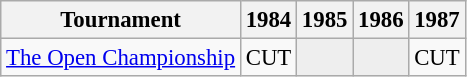<table class="wikitable" style="font-size:95%;text-align:center;">
<tr>
<th>Tournament</th>
<th>1984</th>
<th>1985</th>
<th>1986</th>
<th>1987</th>
</tr>
<tr>
<td align=left><a href='#'>The Open Championship</a></td>
<td>CUT</td>
<td style="background:#eeeeee;"></td>
<td style="background:#eeeeee;"></td>
<td>CUT</td>
</tr>
</table>
